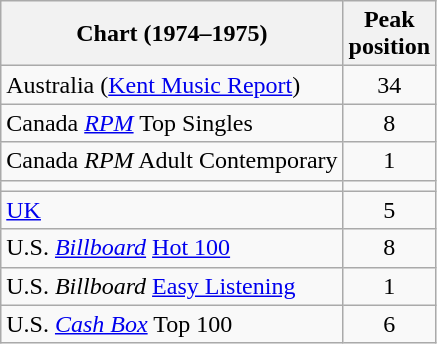<table class="wikitable sortable">
<tr>
<th align="left">Chart (1974–1975)</th>
<th align="left">Peak<br>position</th>
</tr>
<tr>
<td>Australia (<a href='#'>Kent Music Report</a>)</td>
<td style="text-align:center;">34</td>
</tr>
<tr>
<td>Canada <a href='#'><em>RPM</em></a> Top Singles</td>
<td style="text-align:center;">8</td>
</tr>
<tr>
<td>Canada <em>RPM</em> Adult Contemporary</td>
<td style="text-align:center;">1</td>
</tr>
<tr>
<td></td>
</tr>
<tr>
<td><a href='#'>UK</a></td>
<td style="text-align:center;">5</td>
</tr>
<tr>
<td>U.S. <em><a href='#'>Billboard</a></em> <a href='#'>Hot 100</a></td>
<td style="text-align:center;">8</td>
</tr>
<tr>
<td>U.S. <em>Billboard</em> <a href='#'>Easy Listening</a></td>
<td style="text-align:center;">1</td>
</tr>
<tr>
<td>U.S. <em><a href='#'>Cash Box</a></em> Top 100</td>
<td style="text-align:center;">6</td>
</tr>
</table>
